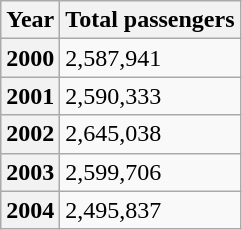<table class="wikitable">
<tr>
<th>Year</th>
<th>Total passengers</th>
</tr>
<tr>
<th>2000</th>
<td>2,587,941</td>
</tr>
<tr>
<th>2001</th>
<td>2,590,333</td>
</tr>
<tr>
<th>2002</th>
<td>2,645,038</td>
</tr>
<tr>
<th>2003</th>
<td>2,599,706</td>
</tr>
<tr>
<th>2004</th>
<td>2,495,837</td>
</tr>
</table>
